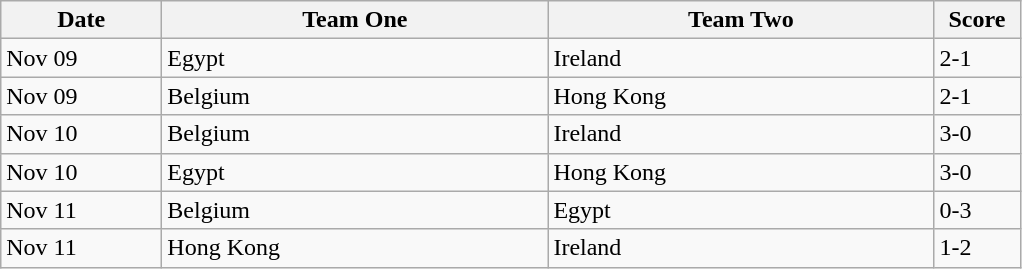<table class="wikitable">
<tr>
<th width=100>Date</th>
<th width=250>Team One</th>
<th width=250>Team Two</th>
<th width=50>Score</th>
</tr>
<tr>
<td>Nov 09</td>
<td> Egypt</td>
<td> Ireland</td>
<td>2-1</td>
</tr>
<tr>
<td>Nov 09</td>
<td> Belgium</td>
<td> Hong Kong</td>
<td>2-1</td>
</tr>
<tr>
<td>Nov 10</td>
<td> Belgium</td>
<td> Ireland</td>
<td>3-0</td>
</tr>
<tr>
<td>Nov 10</td>
<td> Egypt</td>
<td> Hong Kong</td>
<td>3-0</td>
</tr>
<tr>
<td>Nov 11</td>
<td> Belgium</td>
<td> Egypt</td>
<td>0-3</td>
</tr>
<tr>
<td>Nov 11</td>
<td> Hong Kong</td>
<td> Ireland</td>
<td>1-2</td>
</tr>
</table>
